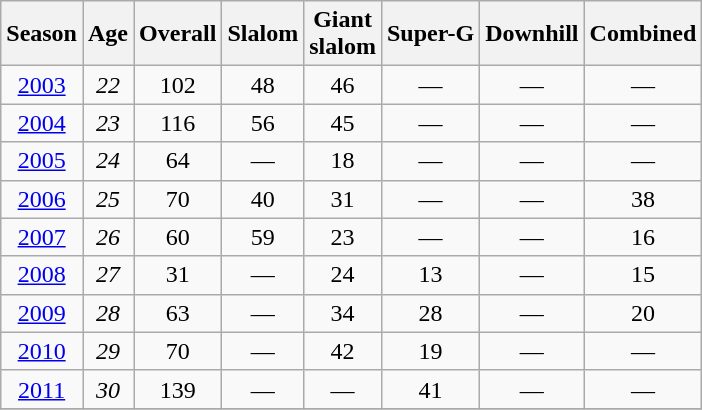<table class=wikitable style="text-align:center">
<tr>
<th>Season</th>
<th>Age</th>
<th>Overall</th>
<th>Slalom</th>
<th>Giant<br>slalom</th>
<th>Super-G</th>
<th>Downhill</th>
<th>Combined</th>
</tr>
<tr>
<td><a href='#'>2003</a></td>
<td><em>22</em></td>
<td>102</td>
<td>48</td>
<td>46</td>
<td>—</td>
<td>—</td>
<td>—</td>
</tr>
<tr>
<td><a href='#'>2004</a></td>
<td><em>23</em></td>
<td>116</td>
<td>56</td>
<td>45</td>
<td>—</td>
<td>—</td>
<td>—</td>
</tr>
<tr>
<td><a href='#'>2005</a></td>
<td><em>24</em></td>
<td>64</td>
<td>—</td>
<td>18</td>
<td>—</td>
<td>—</td>
<td>—</td>
</tr>
<tr>
<td><a href='#'>2006</a></td>
<td><em>25</em></td>
<td>70</td>
<td>40</td>
<td>31</td>
<td>—</td>
<td>—</td>
<td>38</td>
</tr>
<tr>
<td><a href='#'>2007</a></td>
<td><em>26</em></td>
<td>60</td>
<td>59</td>
<td>23</td>
<td>—</td>
<td>—</td>
<td>16</td>
</tr>
<tr>
<td><a href='#'>2008</a></td>
<td><em>27</em></td>
<td>31</td>
<td>—</td>
<td>24</td>
<td>13</td>
<td>—</td>
<td>15</td>
</tr>
<tr>
<td><a href='#'>2009</a></td>
<td><em>28</em></td>
<td>63</td>
<td>—</td>
<td>34</td>
<td>28</td>
<td>—</td>
<td>20</td>
</tr>
<tr>
<td><a href='#'>2010</a></td>
<td><em>29</em></td>
<td>70</td>
<td>—</td>
<td>42</td>
<td>19</td>
<td>—</td>
<td>—</td>
</tr>
<tr>
<td><a href='#'>2011</a></td>
<td><em>30</em></td>
<td>139</td>
<td>—</td>
<td>—</td>
<td>41</td>
<td>—</td>
<td>—</td>
</tr>
<tr>
</tr>
</table>
